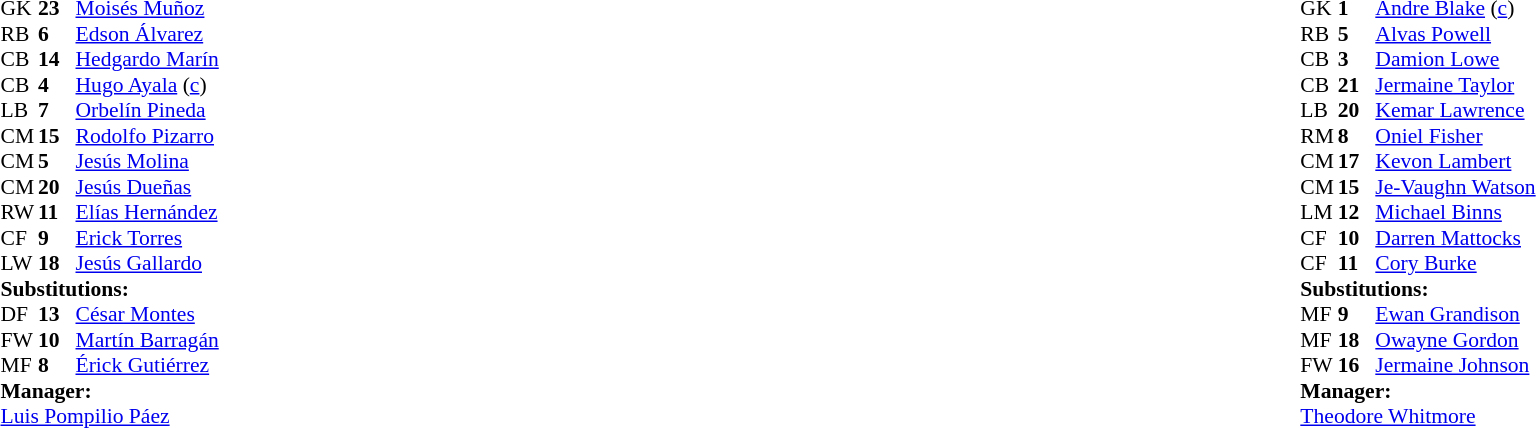<table width="100%">
<tr>
<td valign="top" width="40%"><br><table style="font-size:90%" cellspacing="0" cellpadding="0">
<tr>
<th width=25></th>
<th width=25></th>
</tr>
<tr>
<td>GK</td>
<td><strong>23</strong></td>
<td><a href='#'>Moisés Muñoz</a></td>
</tr>
<tr>
<td>RB</td>
<td><strong>6</strong></td>
<td><a href='#'>Edson Álvarez</a></td>
</tr>
<tr>
<td>CB</td>
<td><strong>14</strong></td>
<td><a href='#'>Hedgardo Marín</a></td>
</tr>
<tr>
<td>CB</td>
<td><strong>4</strong></td>
<td><a href='#'>Hugo Ayala</a> (<a href='#'>c</a>)</td>
</tr>
<tr>
<td>LB</td>
<td><strong>7</strong></td>
<td><a href='#'>Orbelín Pineda</a></td>
</tr>
<tr>
<td>CM</td>
<td><strong>15</strong></td>
<td><a href='#'>Rodolfo Pizarro</a></td>
<td></td>
<td></td>
</tr>
<tr>
<td>CM</td>
<td><strong>5</strong></td>
<td><a href='#'>Jesús Molina</a></td>
</tr>
<tr>
<td>CM</td>
<td><strong>20</strong></td>
<td><a href='#'>Jesús Dueñas</a></td>
<td></td>
<td></td>
</tr>
<tr>
<td>RW</td>
<td><strong>11</strong></td>
<td><a href='#'>Elías Hernández</a></td>
<td></td>
<td></td>
</tr>
<tr>
<td>CF</td>
<td><strong>9</strong></td>
<td><a href='#'>Erick Torres</a></td>
</tr>
<tr>
<td>LW</td>
<td><strong>18</strong></td>
<td><a href='#'>Jesús Gallardo</a></td>
</tr>
<tr>
<td colspan=3><strong>Substitutions:</strong></td>
</tr>
<tr>
<td>DF</td>
<td><strong>13</strong></td>
<td><a href='#'>César Montes</a></td>
<td></td>
<td></td>
</tr>
<tr>
<td>FW</td>
<td><strong>10</strong></td>
<td><a href='#'>Martín Barragán</a></td>
<td></td>
<td></td>
</tr>
<tr>
<td>MF</td>
<td><strong>8</strong></td>
<td><a href='#'>Érick Gutiérrez</a></td>
<td></td>
<td></td>
</tr>
<tr>
<td colspan=3><strong>Manager:</strong></td>
</tr>
<tr>
<td colspan=3> <a href='#'>Luis Pompilio Páez</a></td>
</tr>
</table>
</td>
<td valign="top"></td>
<td valign="top" width="50%"><br><table style="font-size:90%; margin:auto" cellspacing="0" cellpadding="0">
<tr>
<th width=25></th>
<th width=25></th>
</tr>
<tr>
<td>GK</td>
<td><strong>1</strong></td>
<td><a href='#'>Andre Blake</a> (<a href='#'>c</a>)</td>
<td></td>
</tr>
<tr>
<td>RB</td>
<td><strong>5</strong></td>
<td><a href='#'>Alvas Powell</a></td>
</tr>
<tr>
<td>CB</td>
<td><strong>3</strong></td>
<td><a href='#'>Damion Lowe</a></td>
</tr>
<tr>
<td>CB</td>
<td><strong>21</strong></td>
<td><a href='#'>Jermaine Taylor</a></td>
</tr>
<tr>
<td>LB</td>
<td><strong>20</strong></td>
<td><a href='#'>Kemar Lawrence</a></td>
</tr>
<tr>
<td>RM</td>
<td><strong>8</strong></td>
<td><a href='#'>Oniel Fisher</a></td>
</tr>
<tr>
<td>CM</td>
<td><strong>17</strong></td>
<td><a href='#'>Kevon Lambert</a></td>
<td></td>
</tr>
<tr>
<td>CM</td>
<td><strong>15</strong></td>
<td><a href='#'>Je-Vaughn Watson</a></td>
</tr>
<tr>
<td>LM</td>
<td><strong>12</strong></td>
<td><a href='#'>Michael Binns</a></td>
<td></td>
<td></td>
</tr>
<tr>
<td>CF</td>
<td><strong>10</strong></td>
<td><a href='#'>Darren Mattocks</a></td>
<td></td>
<td></td>
</tr>
<tr>
<td>CF</td>
<td><strong>11</strong></td>
<td><a href='#'>Cory Burke</a></td>
<td></td>
<td></td>
</tr>
<tr>
<td colspan=3><strong>Substitutions:</strong></td>
</tr>
<tr>
<td>MF</td>
<td><strong>9</strong></td>
<td><a href='#'>Ewan Grandison</a></td>
<td></td>
<td></td>
</tr>
<tr>
<td>MF</td>
<td><strong>18</strong></td>
<td><a href='#'>Owayne Gordon</a></td>
<td></td>
<td></td>
</tr>
<tr>
<td>FW</td>
<td><strong>16</strong></td>
<td><a href='#'>Jermaine Johnson</a></td>
<td></td>
<td></td>
</tr>
<tr>
<td colspan=3><strong>Manager:</strong></td>
</tr>
<tr>
<td colspan=3><a href='#'>Theodore Whitmore</a></td>
</tr>
</table>
</td>
</tr>
</table>
